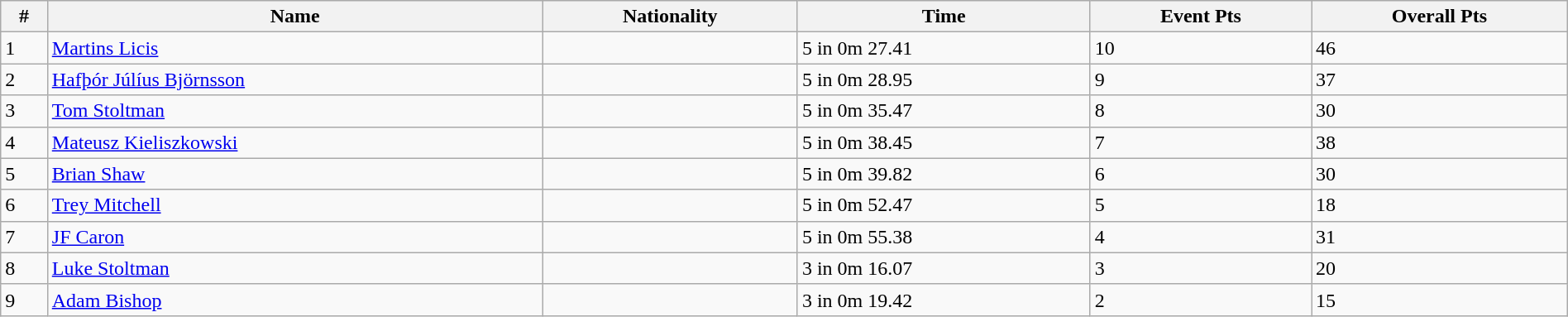<table class="wikitable sortable" style="display: inline-table;width: 100%;">
<tr>
<th>#</th>
<th>Name</th>
<th>Nationality</th>
<th>Time</th>
<th>Event Pts</th>
<th>Overall Pts</th>
</tr>
<tr>
<td>1</td>
<td><a href='#'>Martins Licis</a></td>
<td></td>
<td>5 in 0m 27.41</td>
<td>10</td>
<td>46</td>
</tr>
<tr>
<td>2</td>
<td><a href='#'>Hafþór Júlíus Björnsson</a></td>
<td></td>
<td>5 in 0m 28.95</td>
<td>9</td>
<td>37</td>
</tr>
<tr>
<td>3</td>
<td><a href='#'>Tom Stoltman</a></td>
<td></td>
<td>5 in 0m 35.47</td>
<td>8</td>
<td>30</td>
</tr>
<tr>
<td>4</td>
<td><a href='#'>Mateusz Kieliszkowski</a></td>
<td></td>
<td>5 in 0m 38.45</td>
<td>7</td>
<td>38</td>
</tr>
<tr>
<td>5</td>
<td><a href='#'>Brian Shaw</a></td>
<td></td>
<td>5 in 0m 39.82</td>
<td>6</td>
<td>30</td>
</tr>
<tr>
<td>6</td>
<td><a href='#'>Trey Mitchell</a></td>
<td></td>
<td>5 in 0m 52.47</td>
<td>5</td>
<td>18</td>
</tr>
<tr>
<td>7</td>
<td><a href='#'>JF Caron</a></td>
<td></td>
<td>5 in 0m 55.38</td>
<td>4</td>
<td>31</td>
</tr>
<tr>
<td>8</td>
<td><a href='#'>Luke Stoltman</a></td>
<td></td>
<td>3 in 0m 16.07</td>
<td>3</td>
<td>20</td>
</tr>
<tr>
<td>9</td>
<td><a href='#'>Adam Bishop</a></td>
<td></td>
<td>3 in 0m 19.42</td>
<td>2</td>
<td>15</td>
</tr>
</table>
